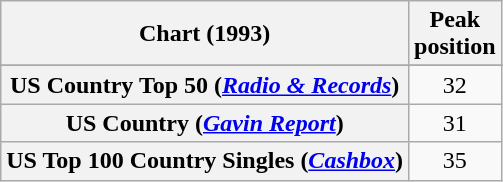<table class="wikitable sortable plainrowheaders" style="text-align:center">
<tr>
<th scope="col">Chart (1993)</th>
<th scope="col">Peak<br>position</th>
</tr>
<tr>
</tr>
<tr>
</tr>
<tr>
<th scope="row">US Country Top 50 (<em><a href='#'>Radio & Records</a></em>)</th>
<td>32</td>
</tr>
<tr>
<th scope="row">US Country (<em><a href='#'>Gavin Report</a></em>)</th>
<td>31</td>
</tr>
<tr>
<th scope="row">US Top 100 Country Singles (<em><a href='#'>Cashbox</a></em>)</th>
<td>35</td>
</tr>
</table>
